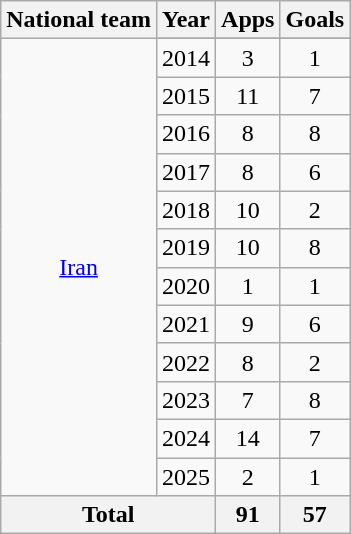<table class="wikitable" style="text-align:center">
<tr>
<th>National team</th>
<th>Year</th>
<th>Apps</th>
<th>Goals</th>
</tr>
<tr>
<td rowspan="13"><a href='#'>Iran</a></td>
</tr>
<tr>
<td>2014</td>
<td>3</td>
<td>1</td>
</tr>
<tr>
<td>2015</td>
<td>11</td>
<td>7</td>
</tr>
<tr>
<td>2016</td>
<td>8</td>
<td>8</td>
</tr>
<tr>
<td>2017</td>
<td>8</td>
<td>6</td>
</tr>
<tr>
<td>2018</td>
<td>10</td>
<td>2</td>
</tr>
<tr>
<td>2019</td>
<td>10</td>
<td>8</td>
</tr>
<tr>
<td>2020</td>
<td>1</td>
<td>1</td>
</tr>
<tr>
<td>2021</td>
<td>9</td>
<td>6</td>
</tr>
<tr>
<td>2022</td>
<td>8</td>
<td>2</td>
</tr>
<tr>
<td>2023</td>
<td>7</td>
<td>8</td>
</tr>
<tr>
<td>2024</td>
<td>14</td>
<td>7</td>
</tr>
<tr>
<td>2025</td>
<td>2</td>
<td>1</td>
</tr>
<tr>
<th colspan="2">Total</th>
<th>91</th>
<th>57</th>
</tr>
</table>
